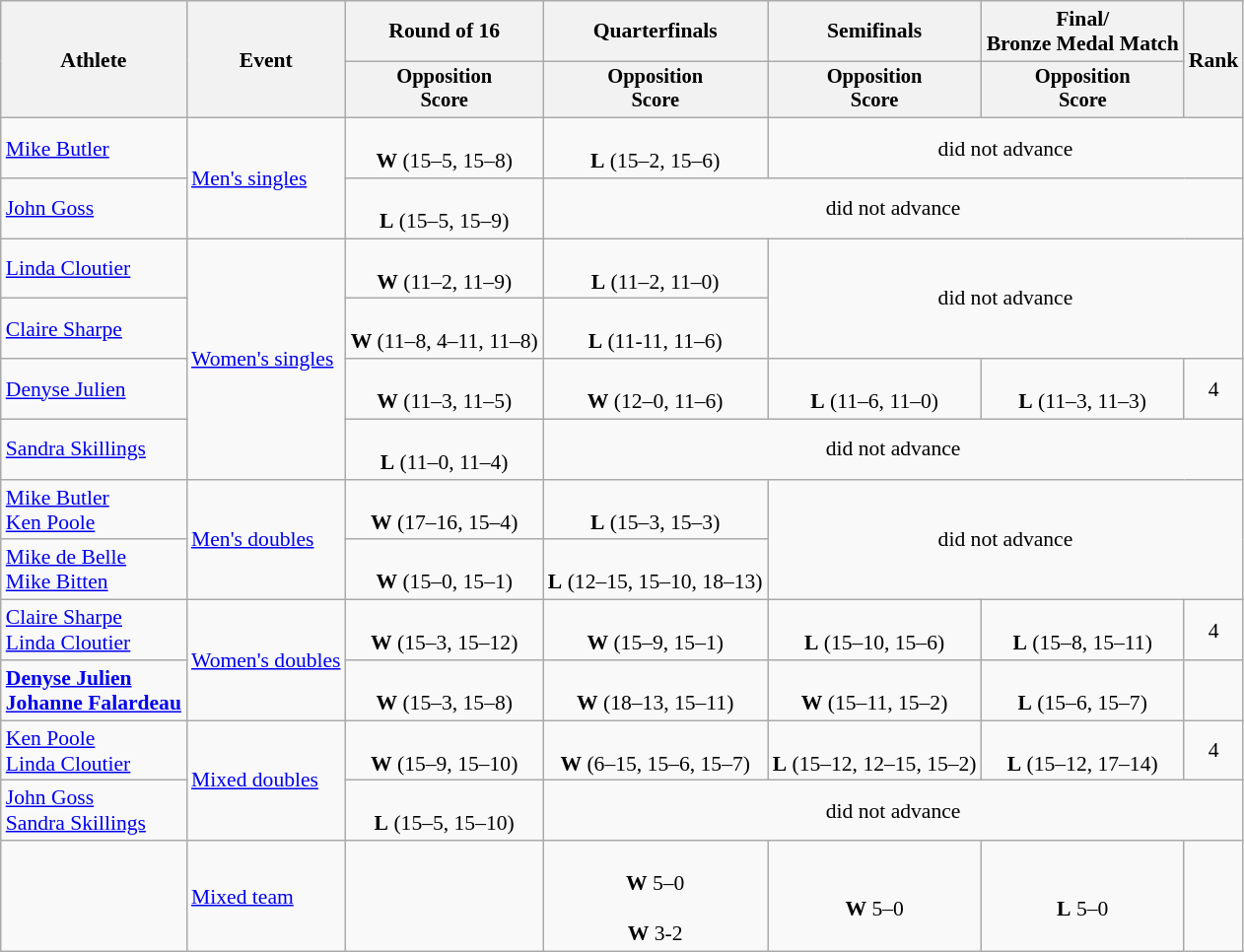<table class=wikitable style="font-size:90%">
<tr>
<th rowspan="2">Athlete</th>
<th rowspan="2">Event</th>
<th>Round of 16</th>
<th>Quarterfinals</th>
<th>Semifinals</th>
<th>Final/<br>Bronze Medal Match</th>
<th rowspan=2>Rank</th>
</tr>
<tr style="font-size:95%">
<th>Opposition<br>Score</th>
<th>Opposition<br>Score</th>
<th>Opposition<br>Score</th>
<th>Opposition<br>Score</th>
</tr>
<tr align=center>
<td align=left><a href='#'>Mike Butler</a></td>
<td align=left rowspan=2><a href='#'>Men's singles</a></td>
<td><br><strong>W</strong> (15–5, 15–8)</td>
<td><br><strong>L</strong> (15–2, 15–6)</td>
<td colspan=3>did not advance</td>
</tr>
<tr align=center>
<td align=left><a href='#'>John Goss</a></td>
<td><br><strong>L</strong> (15–5, 15–9)</td>
<td colspan=4>did not advance</td>
</tr>
<tr align=center>
<td align=left><a href='#'>Linda Cloutier</a></td>
<td align=left rowspan=4><a href='#'>Women's singles</a></td>
<td><br><strong>W</strong> (11–2, 11–9)</td>
<td><br><strong>L</strong> (11–2, 11–0)</td>
<td colspan=3 rowspan=2>did not advance</td>
</tr>
<tr align=center>
<td align=left><a href='#'>Claire Sharpe</a></td>
<td><br><strong>W</strong> (11–8, 4–11, 11–8)</td>
<td><br><strong>L</strong> (11-11, 11–6)</td>
</tr>
<tr align=center>
<td align=left><a href='#'>Denyse Julien</a></td>
<td><br><strong>W</strong> (11–3, 11–5)</td>
<td><br><strong>W</strong> (12–0, 11–6)</td>
<td><br><strong>L</strong> (11–6, 11–0)</td>
<td><br><strong>L</strong> (11–3, 11–3)</td>
<td>4</td>
</tr>
<tr align=center>
<td align=left><a href='#'>Sandra Skillings</a></td>
<td><br><strong>L</strong> (11–0, 11–4)</td>
<td colspan=4>did not advance</td>
</tr>
<tr align=center>
<td align=left><a href='#'>Mike Butler</a><br><a href='#'>Ken Poole</a></td>
<td align=left rowspan=2><a href='#'>Men's doubles</a></td>
<td><br><strong>W</strong> (17–16, 15–4)</td>
<td><br><strong>L</strong> (15–3, 15–3)</td>
<td colspan=3 rowspan=2>did not advance</td>
</tr>
<tr align=center>
<td align=left><a href='#'>Mike de Belle</a><br><a href='#'>Mike Bitten</a></td>
<td><br><strong>W</strong> (15–0, 15–1)</td>
<td><br><strong>L</strong> (12–15, 15–10, 18–13)</td>
</tr>
<tr align=center>
<td align=left><a href='#'>Claire Sharpe</a><br><a href='#'>Linda Cloutier</a></td>
<td align=left rowspan=2><a href='#'>Women's doubles</a></td>
<td><br><strong>W</strong> (15–3, 15–12)</td>
<td><br><strong>W</strong> (15–9, 15–1)</td>
<td><br><strong>L</strong> (15–10, 15–6)</td>
<td><br><strong>L</strong> (15–8, 15–11)</td>
<td>4</td>
</tr>
<tr align=center>
<td align=left><strong><a href='#'>Denyse Julien</a></strong><br><strong><a href='#'>Johanne Falardeau</a></strong></td>
<td><br><strong>W</strong> (15–3, 15–8)</td>
<td><br><strong>W</strong> (18–13, 15–11)</td>
<td><br><strong>W</strong> (15–11, 15–2)</td>
<td><br><strong>L</strong> (15–6, 15–7)</td>
<td></td>
</tr>
<tr align=center>
<td align=left><a href='#'>Ken Poole</a><br><a href='#'>Linda Cloutier</a></td>
<td align=left rowspan=2><a href='#'>Mixed doubles</a></td>
<td><br><strong>W</strong> (15–9, 15–10)</td>
<td><br><strong>W</strong> (6–15, 15–6, 15–7)</td>
<td><br><strong>L</strong> (15–12, 12–15, 15–2)</td>
<td><br><strong>L</strong> (15–12, 17–14)</td>
<td>4</td>
</tr>
<tr align=center>
<td align=left><a href='#'>John Goss</a><br><a href='#'>Sandra Skillings</a></td>
<td><br><strong>L</strong> (15–5, 15–10)</td>
<td colspan=4>did not advance</td>
</tr>
<tr align=center>
<td align=left><strong></strong></td>
<td align=left><a href='#'>Mixed team</a></td>
<td></td>
<td><br><strong>W</strong> 5–0<br><br><strong>W</strong> 3-2</td>
<td><br><strong>W</strong> 5–0</td>
<td><br><strong>L</strong> 5–0</td>
<td></td>
</tr>
</table>
